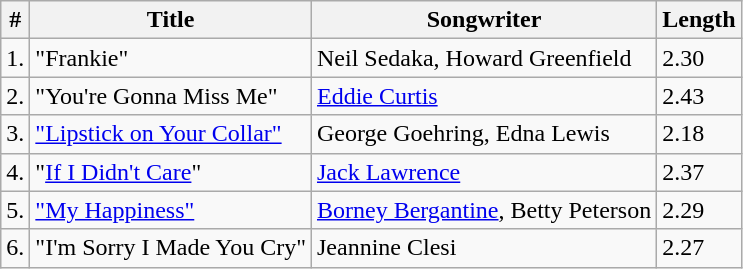<table class="wikitable">
<tr>
<th>#</th>
<th>Title</th>
<th>Songwriter</th>
<th>Length</th>
</tr>
<tr>
<td>1.</td>
<td>"Frankie"</td>
<td>Neil Sedaka, Howard Greenfield</td>
<td>2.30</td>
</tr>
<tr>
<td>2.</td>
<td>"You're Gonna Miss Me"</td>
<td><a href='#'>Eddie Curtis</a></td>
<td>2.43</td>
</tr>
<tr>
<td>3.</td>
<td><a href='#'>"Lipstick on Your Collar"</a></td>
<td>George Goehring, Edna Lewis</td>
<td>2.18</td>
</tr>
<tr>
<td>4.</td>
<td>"<a href='#'>If I Didn't Care</a>"</td>
<td><a href='#'>Jack Lawrence</a></td>
<td>2.37</td>
</tr>
<tr>
<td>5.</td>
<td><a href='#'>"My Happiness"</a></td>
<td><a href='#'>Borney Bergantine</a>, Betty Peterson</td>
<td>2.29</td>
</tr>
<tr>
<td>6.</td>
<td>"I'm Sorry I Made You Cry"</td>
<td>Jeannine Clesi</td>
<td>2.27</td>
</tr>
</table>
